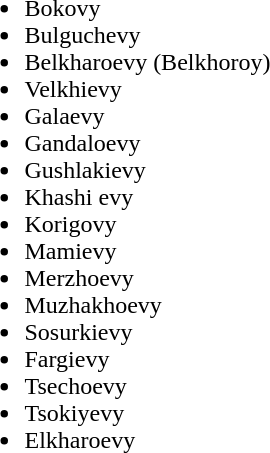<table>
<tr>
<td valign="top"><br><ul><li>Bokovy</li><li>Bulguchevy</li><li>Belkharoevy (Belkhoroy)</li><li>Velkhievy</li><li>Galaevy</li><li>Gandaloevy</li><li>Gushlakievy</li><li>Khashi evy</li><li>Korigovy</li><li>Mamievy</li><li>Merzhoevy</li><li>Muzhakhoevy</li><li>Sosurkievy</li><li>Fargievy</li><li>Tsechoevy</li><li>Tsokiyevy</li><li>Elkharoevy</li></ul></td>
</tr>
</table>
